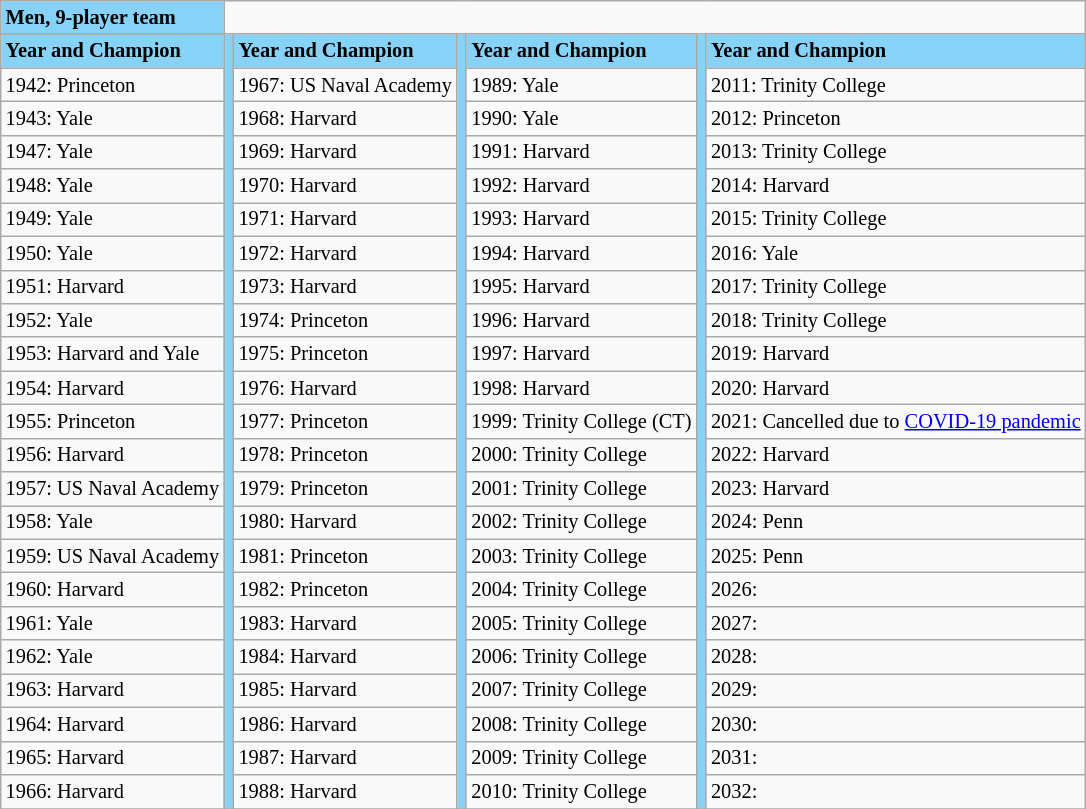<table class="wikitable" style="font-size:85%;">
<tr ! style="background-color: #87D3F8;">
<td><strong>Men, 9-player team</strong></td>
</tr>
<tr --->
</tr>
<tr ! style="background-color: #87D3F8;">
<td><strong>Year and Champion</strong></td>
<td rowspan=23></td>
<td><strong>Year and Champion</strong></td>
<td rowspan=23></td>
<td><strong>Year and Champion</strong></td>
<td rowspan=23></td>
<td><strong>Year and Champion</strong></td>
</tr>
<tr --->
<td>1942: Princeton</td>
<td>1967: US Naval Academy</td>
<td>1989: Yale</td>
<td>2011: Trinity College</td>
</tr>
<tr --->
<td>1943: Yale</td>
<td>1968: Harvard</td>
<td>1990: Yale</td>
<td>2012: Princeton</td>
</tr>
<tr --->
<td>1947: Yale</td>
<td>1969: Harvard</td>
<td>1991: Harvard</td>
<td>2013: Trinity College</td>
</tr>
<tr --->
<td>1948: Yale</td>
<td>1970: Harvard</td>
<td>1992: Harvard</td>
<td>2014: Harvard</td>
</tr>
<tr --->
<td>1949: Yale</td>
<td>1971: Harvard</td>
<td>1993: Harvard</td>
<td>2015: Trinity College</td>
</tr>
<tr --->
<td>1950: Yale</td>
<td>1972: Harvard</td>
<td>1994: Harvard</td>
<td>2016: Yale</td>
</tr>
<tr --->
<td>1951: Harvard</td>
<td>1973: Harvard</td>
<td>1995: Harvard</td>
<td>2017: Trinity College</td>
</tr>
<tr --->
<td>1952: Yale</td>
<td>1974: Princeton</td>
<td>1996: Harvard</td>
<td>2018: Trinity College</td>
</tr>
<tr --->
<td>1953: Harvard and Yale</td>
<td>1975: Princeton</td>
<td>1997: Harvard</td>
<td>2019: Harvard</td>
</tr>
<tr --->
<td>1954: Harvard</td>
<td>1976: Harvard</td>
<td>1998: Harvard</td>
<td>2020: Harvard</td>
</tr>
<tr --->
<td>1955: Princeton</td>
<td>1977: Princeton</td>
<td>1999: Trinity College (CT)</td>
<td>2021: Cancelled due to <a href='#'>COVID-19 pandemic</a></td>
</tr>
<tr --->
<td>1956: Harvard</td>
<td>1978: Princeton</td>
<td>2000: Trinity College</td>
<td>2022: Harvard</td>
</tr>
<tr --->
<td>1957: US Naval Academy</td>
<td>1979: Princeton</td>
<td>2001: Trinity College</td>
<td>2023: Harvard</td>
</tr>
<tr --->
<td>1958: Yale</td>
<td>1980: Harvard</td>
<td>2002: Trinity College</td>
<td>2024: Penn</td>
</tr>
<tr --->
<td>1959: US Naval Academy</td>
<td>1981: Princeton</td>
<td>2003: Trinity College</td>
<td>2025: Penn</td>
</tr>
<tr --->
<td>1960: Harvard</td>
<td>1982: Princeton</td>
<td>2004: Trinity College</td>
<td>2026:</td>
</tr>
<tr --->
<td>1961: Yale</td>
<td>1983: Harvard</td>
<td>2005: Trinity College</td>
<td>2027:</td>
</tr>
<tr --->
<td>1962: Yale</td>
<td>1984: Harvard</td>
<td>2006: Trinity College</td>
<td>2028:</td>
</tr>
<tr --->
<td>1963: Harvard</td>
<td>1985: Harvard</td>
<td>2007: Trinity College</td>
<td>2029:</td>
</tr>
<tr --->
<td>1964: Harvard</td>
<td>1986: Harvard</td>
<td>2008: Trinity College</td>
<td>2030:</td>
</tr>
<tr --->
<td>1965: Harvard</td>
<td>1987: Harvard</td>
<td>2009: Trinity College</td>
<td>2031:</td>
</tr>
<tr --->
<td>1966: Harvard</td>
<td>1988: Harvard</td>
<td>2010: Trinity College</td>
<td>2032:</td>
</tr>
<tr --->
</tr>
</table>
